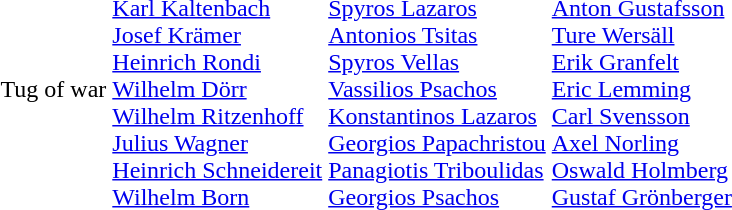<table>
<tr>
<td>Tug of war</td>
<td><br><a href='#'>Karl Kaltenbach</a><br><a href='#'>Josef Krämer</a><br><a href='#'>Heinrich Rondi</a><br><a href='#'>Wilhelm Dörr</a><br> <a href='#'>Wilhelm Ritzenhoff</a><br><a href='#'>Julius Wagner</a><br><a href='#'>Heinrich Schneidereit</a><br><a href='#'>Wilhelm Born</a></td>
<td><br><a href='#'>Spyros Lazaros</a><br><a href='#'>Antonios Tsitas</a><br> <a href='#'>Spyros Vellas</a><br><a href='#'>Vassilios Psachos</a><br><a href='#'>Konstantinos Lazaros</a><br><a href='#'>Georgios Papachristou</a><br><a href='#'>Panagiotis Triboulidas</a><br><a href='#'>Georgios Psachos</a></td>
<td><br> <a href='#'>Anton Gustafsson</a><br><a href='#'>Ture Wersäll</a><br><a href='#'>Erik Granfelt</a><br><a href='#'>Eric Lemming</a><br><a href='#'>Carl Svensson</a><br><a href='#'>Axel Norling</a><br><a href='#'>Oswald Holmberg</a><br><a href='#'>Gustaf Grönberger</a></td>
</tr>
</table>
